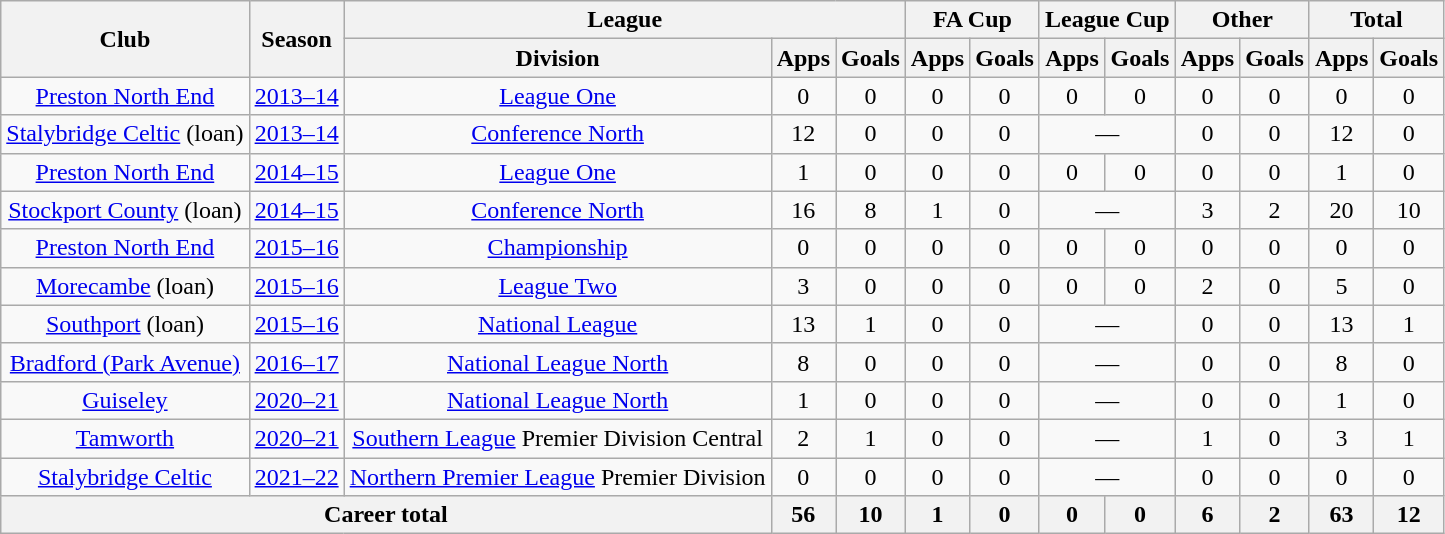<table class="wikitable" style="text-align:center">
<tr>
<th rowspan="2">Club</th>
<th rowspan="2">Season</th>
<th colspan="3">League</th>
<th colspan="2">FA Cup</th>
<th colspan="2">League Cup</th>
<th colspan="2">Other</th>
<th colspan="2">Total</th>
</tr>
<tr>
<th>Division</th>
<th>Apps</th>
<th>Goals</th>
<th>Apps</th>
<th>Goals</th>
<th>Apps</th>
<th>Goals</th>
<th>Apps</th>
<th>Goals</th>
<th>Apps</th>
<th>Goals</th>
</tr>
<tr>
<td><a href='#'>Preston North End</a></td>
<td><a href='#'>2013–14</a></td>
<td><a href='#'>League One</a></td>
<td>0</td>
<td>0</td>
<td>0</td>
<td>0</td>
<td>0</td>
<td>0</td>
<td>0</td>
<td>0</td>
<td>0</td>
<td>0</td>
</tr>
<tr>
<td><a href='#'>Stalybridge Celtic</a> (loan)</td>
<td><a href='#'>2013–14</a></td>
<td><a href='#'>Conference North</a></td>
<td>12</td>
<td>0</td>
<td>0</td>
<td>0</td>
<td colspan="2">—</td>
<td>0</td>
<td>0</td>
<td>12</td>
<td>0</td>
</tr>
<tr>
<td><a href='#'>Preston North End</a></td>
<td><a href='#'>2014–15</a></td>
<td><a href='#'>League One</a></td>
<td>1</td>
<td>0</td>
<td>0</td>
<td>0</td>
<td>0</td>
<td>0</td>
<td>0</td>
<td>0</td>
<td>1</td>
<td>0</td>
</tr>
<tr>
<td><a href='#'>Stockport County</a> (loan)</td>
<td><a href='#'>2014–15</a></td>
<td><a href='#'>Conference North</a></td>
<td>16</td>
<td>8</td>
<td>1</td>
<td>0</td>
<td colspan="2">—</td>
<td>3</td>
<td>2</td>
<td>20</td>
<td>10</td>
</tr>
<tr>
<td><a href='#'>Preston North End</a></td>
<td><a href='#'>2015–16</a></td>
<td><a href='#'>Championship</a></td>
<td>0</td>
<td>0</td>
<td>0</td>
<td>0</td>
<td>0</td>
<td>0</td>
<td>0</td>
<td>0</td>
<td>0</td>
<td>0</td>
</tr>
<tr>
<td><a href='#'>Morecambe</a> (loan)</td>
<td><a href='#'>2015–16</a></td>
<td><a href='#'>League Two</a></td>
<td>3</td>
<td>0</td>
<td>0</td>
<td>0</td>
<td>0</td>
<td>0</td>
<td>2</td>
<td>0</td>
<td>5</td>
<td>0</td>
</tr>
<tr>
<td><a href='#'>Southport</a> (loan)</td>
<td><a href='#'>2015–16</a></td>
<td><a href='#'>National League</a></td>
<td>13</td>
<td>1</td>
<td>0</td>
<td>0</td>
<td colspan="2">—</td>
<td>0</td>
<td>0</td>
<td>13</td>
<td>1</td>
</tr>
<tr>
<td><a href='#'>Bradford (Park Avenue)</a></td>
<td><a href='#'>2016–17</a></td>
<td><a href='#'>National League North</a></td>
<td>8</td>
<td>0</td>
<td>0</td>
<td>0</td>
<td colspan="2">—</td>
<td>0</td>
<td>0</td>
<td>8</td>
<td>0</td>
</tr>
<tr>
<td><a href='#'>Guiseley</a></td>
<td><a href='#'>2020–21</a></td>
<td><a href='#'>National League North</a></td>
<td>1</td>
<td>0</td>
<td>0</td>
<td>0</td>
<td colspan="2">—</td>
<td>0</td>
<td>0</td>
<td>1</td>
<td>0</td>
</tr>
<tr>
<td><a href='#'>Tamworth</a></td>
<td><a href='#'>2020–21</a></td>
<td><a href='#'>Southern League</a> Premier Division Central</td>
<td>2</td>
<td>1</td>
<td>0</td>
<td>0</td>
<td colspan="2">—</td>
<td>1</td>
<td>0</td>
<td>3</td>
<td>1</td>
</tr>
<tr>
<td><a href='#'>Stalybridge Celtic</a></td>
<td><a href='#'>2021–22</a></td>
<td><a href='#'>Northern Premier League</a> Premier Division</td>
<td>0</td>
<td>0</td>
<td>0</td>
<td>0</td>
<td colspan="2">—</td>
<td>0</td>
<td>0</td>
<td>0</td>
<td>0</td>
</tr>
<tr>
<th colspan="3">Career total</th>
<th>56</th>
<th>10</th>
<th>1</th>
<th>0</th>
<th>0</th>
<th>0</th>
<th>6</th>
<th>2</th>
<th>63</th>
<th>12</th>
</tr>
</table>
